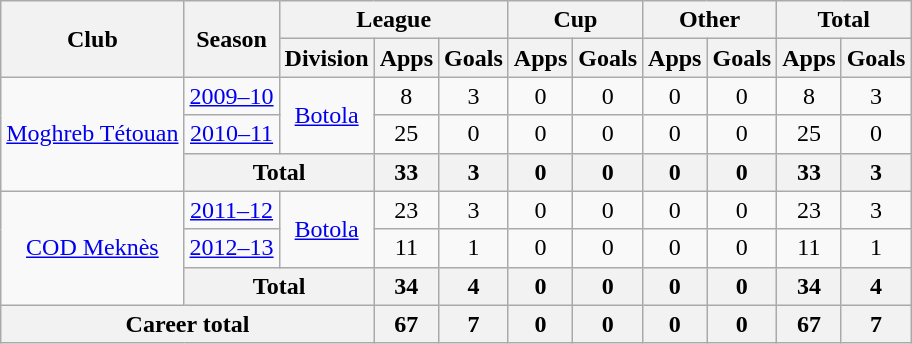<table class="wikitable" style="text-align: center">
<tr>
<th rowspan="2">Club</th>
<th rowspan="2">Season</th>
<th colspan="3">League</th>
<th colspan="2">Cup</th>
<th colspan="2">Other</th>
<th colspan="2">Total</th>
</tr>
<tr>
<th>Division</th>
<th>Apps</th>
<th>Goals</th>
<th>Apps</th>
<th>Goals</th>
<th>Apps</th>
<th>Goals</th>
<th>Apps</th>
<th>Goals</th>
</tr>
<tr>
<td rowspan="3"><a href='#'>Moghreb Tétouan</a></td>
<td><a href='#'>2009–10</a></td>
<td rowspan="2"><a href='#'>Botola</a></td>
<td>8</td>
<td>3</td>
<td>0</td>
<td>0</td>
<td>0</td>
<td>0</td>
<td>8</td>
<td>3</td>
</tr>
<tr>
<td><a href='#'>2010–11</a></td>
<td>25</td>
<td>0</td>
<td>0</td>
<td>0</td>
<td>0</td>
<td>0</td>
<td>25</td>
<td>0</td>
</tr>
<tr>
<th colspan="2">Total</th>
<th>33</th>
<th>3</th>
<th>0</th>
<th>0</th>
<th>0</th>
<th>0</th>
<th>33</th>
<th>3</th>
</tr>
<tr>
<td rowspan="3"><a href='#'>COD Meknès</a></td>
<td><a href='#'>2011–12</a></td>
<td rowspan="2"><a href='#'>Botola</a></td>
<td>23</td>
<td>3</td>
<td>0</td>
<td>0</td>
<td>0</td>
<td>0</td>
<td>23</td>
<td>3</td>
</tr>
<tr>
<td><a href='#'>2012–13</a></td>
<td>11</td>
<td>1</td>
<td>0</td>
<td>0</td>
<td>0</td>
<td>0</td>
<td>11</td>
<td>1</td>
</tr>
<tr>
<th colspan="2">Total</th>
<th>34</th>
<th>4</th>
<th>0</th>
<th>0</th>
<th>0</th>
<th>0</th>
<th>34</th>
<th>4</th>
</tr>
<tr>
<th colspan="3">Career total</th>
<th>67</th>
<th>7</th>
<th>0</th>
<th>0</th>
<th>0</th>
<th>0</th>
<th>67</th>
<th>7</th>
</tr>
</table>
